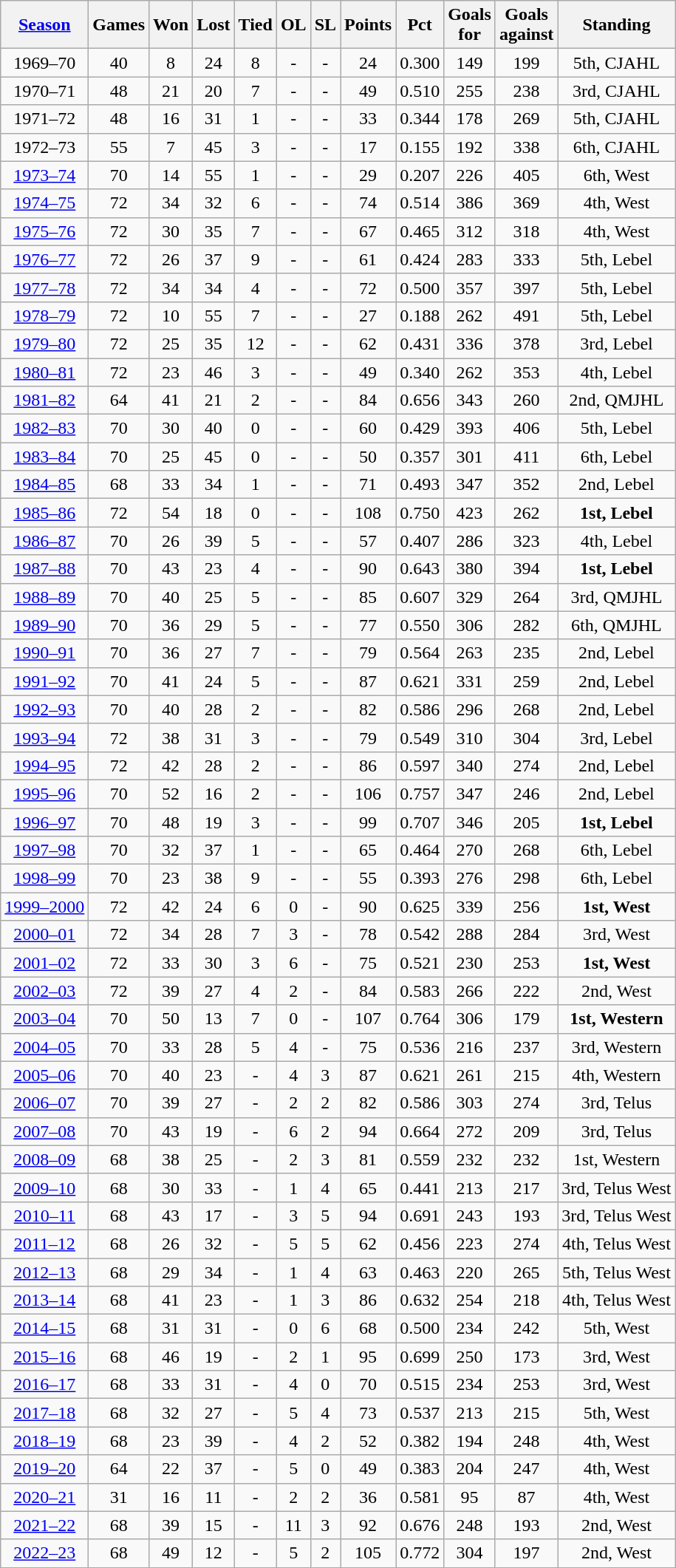<table class="wikitable" style="text-align:center">
<tr>
<th><a href='#'>Season</a></th>
<th>Games</th>
<th>Won</th>
<th>Lost</th>
<th>Tied</th>
<th>OL</th>
<th>SL</th>
<th>Points</th>
<th>Pct</th>
<th>Goals<br>for</th>
<th>Goals<br>against</th>
<th>Standing</th>
</tr>
<tr>
<td>1969–70</td>
<td>40</td>
<td>8</td>
<td>24</td>
<td>8</td>
<td>-</td>
<td>-</td>
<td>24</td>
<td>0.300</td>
<td>149</td>
<td>199</td>
<td>5th, CJAHL</td>
</tr>
<tr>
<td>1970–71</td>
<td>48</td>
<td>21</td>
<td>20</td>
<td>7</td>
<td>-</td>
<td>-</td>
<td>49</td>
<td>0.510</td>
<td>255</td>
<td>238</td>
<td>3rd, CJAHL</td>
</tr>
<tr>
<td>1971–72</td>
<td>48</td>
<td>16</td>
<td>31</td>
<td>1</td>
<td>-</td>
<td>-</td>
<td>33</td>
<td>0.344</td>
<td>178</td>
<td>269</td>
<td>5th, CJAHL</td>
</tr>
<tr>
<td>1972–73</td>
<td>55</td>
<td>7</td>
<td>45</td>
<td>3</td>
<td>-</td>
<td>-</td>
<td>17</td>
<td>0.155</td>
<td>192</td>
<td>338</td>
<td>6th, CJAHL</td>
</tr>
<tr>
<td><a href='#'>1973–74</a></td>
<td>70</td>
<td>14</td>
<td>55</td>
<td>1</td>
<td>-</td>
<td>-</td>
<td>29</td>
<td>0.207</td>
<td>226</td>
<td>405</td>
<td>6th, West</td>
</tr>
<tr>
<td><a href='#'>1974–75</a></td>
<td>72</td>
<td>34</td>
<td>32</td>
<td>6</td>
<td>-</td>
<td>-</td>
<td>74</td>
<td>0.514</td>
<td>386</td>
<td>369</td>
<td>4th, West</td>
</tr>
<tr>
<td><a href='#'>1975–76</a></td>
<td>72</td>
<td>30</td>
<td>35</td>
<td>7</td>
<td>-</td>
<td>-</td>
<td>67</td>
<td>0.465</td>
<td>312</td>
<td>318</td>
<td>4th, West</td>
</tr>
<tr>
<td><a href='#'>1976–77</a></td>
<td>72</td>
<td>26</td>
<td>37</td>
<td>9</td>
<td>-</td>
<td>-</td>
<td>61</td>
<td>0.424</td>
<td>283</td>
<td>333</td>
<td>5th, Lebel</td>
</tr>
<tr>
<td><a href='#'>1977–78</a></td>
<td>72</td>
<td>34</td>
<td>34</td>
<td>4</td>
<td>-</td>
<td>-</td>
<td>72</td>
<td>0.500</td>
<td>357</td>
<td>397</td>
<td>5th, Lebel</td>
</tr>
<tr>
<td><a href='#'>1978–79</a></td>
<td>72</td>
<td>10</td>
<td>55</td>
<td>7</td>
<td>-</td>
<td>-</td>
<td>27</td>
<td>0.188</td>
<td>262</td>
<td>491</td>
<td>5th, Lebel</td>
</tr>
<tr>
<td><a href='#'>1979–80</a></td>
<td>72</td>
<td>25</td>
<td>35</td>
<td>12</td>
<td>-</td>
<td>-</td>
<td>62</td>
<td>0.431</td>
<td>336</td>
<td>378</td>
<td>3rd, Lebel</td>
</tr>
<tr>
<td><a href='#'>1980–81</a></td>
<td>72</td>
<td>23</td>
<td>46</td>
<td>3</td>
<td>-</td>
<td>-</td>
<td>49</td>
<td>0.340</td>
<td>262</td>
<td>353</td>
<td>4th, Lebel</td>
</tr>
<tr>
<td><a href='#'>1981–82</a></td>
<td>64</td>
<td>41</td>
<td>21</td>
<td>2</td>
<td>-</td>
<td>-</td>
<td>84</td>
<td>0.656</td>
<td>343</td>
<td>260</td>
<td>2nd, QMJHL</td>
</tr>
<tr>
<td><a href='#'>1982–83</a></td>
<td>70</td>
<td>30</td>
<td>40</td>
<td>0</td>
<td>-</td>
<td>-</td>
<td>60</td>
<td>0.429</td>
<td>393</td>
<td>406</td>
<td>5th, Lebel</td>
</tr>
<tr>
<td><a href='#'>1983–84</a></td>
<td>70</td>
<td>25</td>
<td>45</td>
<td>0</td>
<td>-</td>
<td>-</td>
<td>50</td>
<td>0.357</td>
<td>301</td>
<td>411</td>
<td>6th, Lebel</td>
</tr>
<tr>
<td><a href='#'>1984–85</a></td>
<td>68</td>
<td>33</td>
<td>34</td>
<td>1</td>
<td>-</td>
<td>-</td>
<td>71</td>
<td>0.493</td>
<td>347</td>
<td>352</td>
<td>2nd, Lebel</td>
</tr>
<tr>
<td><a href='#'>1985–86</a></td>
<td>72</td>
<td>54</td>
<td>18</td>
<td>0</td>
<td>-</td>
<td>-</td>
<td>108</td>
<td>0.750</td>
<td>423</td>
<td>262</td>
<td><strong>1st, Lebel</strong></td>
</tr>
<tr>
<td><a href='#'>1986–87</a></td>
<td>70</td>
<td>26</td>
<td>39</td>
<td>5</td>
<td>-</td>
<td>-</td>
<td>57</td>
<td>0.407</td>
<td>286</td>
<td>323</td>
<td>4th, Lebel</td>
</tr>
<tr>
<td><a href='#'>1987–88</a></td>
<td>70</td>
<td>43</td>
<td>23</td>
<td>4</td>
<td>-</td>
<td>-</td>
<td>90</td>
<td>0.643</td>
<td>380</td>
<td>394</td>
<td><strong>1st, Lebel</strong></td>
</tr>
<tr>
<td><a href='#'>1988–89</a></td>
<td>70</td>
<td>40</td>
<td>25</td>
<td>5</td>
<td>-</td>
<td>-</td>
<td>85</td>
<td>0.607</td>
<td>329</td>
<td>264</td>
<td>3rd, QMJHL</td>
</tr>
<tr>
<td><a href='#'>1989–90</a></td>
<td>70</td>
<td>36</td>
<td>29</td>
<td>5</td>
<td>-</td>
<td>-</td>
<td>77</td>
<td>0.550</td>
<td>306</td>
<td>282</td>
<td>6th, QMJHL</td>
</tr>
<tr>
<td><a href='#'>1990–91</a></td>
<td>70</td>
<td>36</td>
<td>27</td>
<td>7</td>
<td>-</td>
<td>-</td>
<td>79</td>
<td>0.564</td>
<td>263</td>
<td>235</td>
<td>2nd, Lebel</td>
</tr>
<tr>
<td><a href='#'>1991–92</a></td>
<td>70</td>
<td>41</td>
<td>24</td>
<td>5</td>
<td>-</td>
<td>-</td>
<td>87</td>
<td>0.621</td>
<td>331</td>
<td>259</td>
<td>2nd, Lebel</td>
</tr>
<tr>
<td><a href='#'>1992–93</a></td>
<td>70</td>
<td>40</td>
<td>28</td>
<td>2</td>
<td>-</td>
<td>-</td>
<td>82</td>
<td>0.586</td>
<td>296</td>
<td>268</td>
<td>2nd, Lebel</td>
</tr>
<tr>
<td><a href='#'>1993–94</a></td>
<td>72</td>
<td>38</td>
<td>31</td>
<td>3</td>
<td>-</td>
<td>-</td>
<td>79</td>
<td>0.549</td>
<td>310</td>
<td>304</td>
<td>3rd, Lebel</td>
</tr>
<tr>
<td><a href='#'>1994–95</a></td>
<td>72</td>
<td>42</td>
<td>28</td>
<td>2</td>
<td>-</td>
<td>-</td>
<td>86</td>
<td>0.597</td>
<td>340</td>
<td>274</td>
<td>2nd, Lebel</td>
</tr>
<tr>
<td><a href='#'>1995–96</a></td>
<td>70</td>
<td>52</td>
<td>16</td>
<td>2</td>
<td>-</td>
<td>-</td>
<td>106</td>
<td>0.757</td>
<td>347</td>
<td>246</td>
<td>2nd, Lebel</td>
</tr>
<tr>
<td><a href='#'>1996–97</a></td>
<td>70</td>
<td>48</td>
<td>19</td>
<td>3</td>
<td>-</td>
<td>-</td>
<td>99</td>
<td>0.707</td>
<td>346</td>
<td>205</td>
<td><strong>1st, Lebel</strong></td>
</tr>
<tr>
<td><a href='#'>1997–98</a></td>
<td>70</td>
<td>32</td>
<td>37</td>
<td>1</td>
<td>-</td>
<td>-</td>
<td>65</td>
<td>0.464</td>
<td>270</td>
<td>268</td>
<td>6th, Lebel</td>
</tr>
<tr>
<td><a href='#'>1998–99</a></td>
<td>70</td>
<td>23</td>
<td>38</td>
<td>9</td>
<td>-</td>
<td>-</td>
<td>55</td>
<td>0.393</td>
<td>276</td>
<td>298</td>
<td>6th, Lebel</td>
</tr>
<tr>
<td><a href='#'>1999–2000</a></td>
<td>72</td>
<td>42</td>
<td>24</td>
<td>6</td>
<td>0</td>
<td>-</td>
<td>90</td>
<td>0.625</td>
<td>339</td>
<td>256</td>
<td><strong>1st, West</strong></td>
</tr>
<tr>
<td><a href='#'>2000–01</a></td>
<td>72</td>
<td>34</td>
<td>28</td>
<td>7</td>
<td>3</td>
<td>-</td>
<td>78</td>
<td>0.542</td>
<td>288</td>
<td>284</td>
<td>3rd, West</td>
</tr>
<tr>
<td><a href='#'>2001–02</a></td>
<td>72</td>
<td>33</td>
<td>30</td>
<td>3</td>
<td>6</td>
<td>-</td>
<td>75</td>
<td>0.521</td>
<td>230</td>
<td>253</td>
<td><strong>1st, West</strong></td>
</tr>
<tr>
<td><a href='#'>2002–03</a></td>
<td>72</td>
<td>39</td>
<td>27</td>
<td>4</td>
<td>2</td>
<td>-</td>
<td>84</td>
<td>0.583</td>
<td>266</td>
<td>222</td>
<td>2nd, West</td>
</tr>
<tr>
<td><a href='#'>2003–04</a></td>
<td>70</td>
<td>50</td>
<td>13</td>
<td>7</td>
<td>0</td>
<td>-</td>
<td>107</td>
<td>0.764</td>
<td>306</td>
<td>179</td>
<td><strong>1st, Western</strong></td>
</tr>
<tr>
<td><a href='#'>2004–05</a></td>
<td>70</td>
<td>33</td>
<td>28</td>
<td>5</td>
<td>4</td>
<td>-</td>
<td>75</td>
<td>0.536</td>
<td>216</td>
<td>237</td>
<td>3rd, Western</td>
</tr>
<tr>
<td><a href='#'>2005–06</a></td>
<td>70</td>
<td>40</td>
<td>23</td>
<td>-</td>
<td>4</td>
<td>3</td>
<td>87</td>
<td>0.621</td>
<td>261</td>
<td>215</td>
<td>4th, Western</td>
</tr>
<tr>
<td><a href='#'>2006–07</a></td>
<td>70</td>
<td>39</td>
<td>27</td>
<td>-</td>
<td>2</td>
<td>2</td>
<td>82</td>
<td>0.586</td>
<td>303</td>
<td>274</td>
<td>3rd, Telus</td>
</tr>
<tr>
<td><a href='#'>2007–08</a></td>
<td>70</td>
<td>43</td>
<td>19</td>
<td>-</td>
<td>6</td>
<td>2</td>
<td>94</td>
<td>0.664</td>
<td>272</td>
<td>209</td>
<td>3rd, Telus</td>
</tr>
<tr>
<td><a href='#'>2008–09</a></td>
<td>68</td>
<td>38</td>
<td>25</td>
<td>-</td>
<td>2</td>
<td>3</td>
<td>81</td>
<td>0.559</td>
<td>232</td>
<td>232</td>
<td>1st, Western</td>
</tr>
<tr>
<td><a href='#'>2009–10</a></td>
<td>68</td>
<td>30</td>
<td>33</td>
<td>-</td>
<td>1</td>
<td>4</td>
<td>65</td>
<td>0.441</td>
<td>213</td>
<td>217</td>
<td>3rd, Telus West</td>
</tr>
<tr>
<td><a href='#'>2010–11</a></td>
<td>68</td>
<td>43</td>
<td>17</td>
<td>-</td>
<td>3</td>
<td>5</td>
<td>94</td>
<td>0.691</td>
<td>243</td>
<td>193</td>
<td>3rd, Telus West</td>
</tr>
<tr>
<td><a href='#'>2011–12</a></td>
<td>68</td>
<td>26</td>
<td>32</td>
<td>-</td>
<td>5</td>
<td>5</td>
<td>62</td>
<td>0.456</td>
<td>223</td>
<td>274</td>
<td>4th, Telus West</td>
</tr>
<tr>
<td><a href='#'>2012–13</a></td>
<td>68</td>
<td>29</td>
<td>34</td>
<td>-</td>
<td>1</td>
<td>4</td>
<td>63</td>
<td>0.463</td>
<td>220</td>
<td>265</td>
<td>5th, Telus West</td>
</tr>
<tr>
<td><a href='#'>2013–14</a></td>
<td>68</td>
<td>41</td>
<td>23</td>
<td>-</td>
<td>1</td>
<td>3</td>
<td>86</td>
<td>0.632</td>
<td>254</td>
<td>218</td>
<td>4th, Telus West</td>
</tr>
<tr>
<td><a href='#'>2014–15</a></td>
<td>68</td>
<td>31</td>
<td>31</td>
<td>-</td>
<td>0</td>
<td>6</td>
<td>68</td>
<td>0.500</td>
<td>234</td>
<td>242</td>
<td>5th, West</td>
</tr>
<tr>
<td><a href='#'>2015–16</a></td>
<td>68</td>
<td>46</td>
<td>19</td>
<td>-</td>
<td>2</td>
<td>1</td>
<td>95</td>
<td>0.699</td>
<td>250</td>
<td>173</td>
<td>3rd, West</td>
</tr>
<tr>
<td><a href='#'>2016–17</a></td>
<td>68</td>
<td>33</td>
<td>31</td>
<td>-</td>
<td>4</td>
<td>0</td>
<td>70</td>
<td>0.515</td>
<td>234</td>
<td>253</td>
<td>3rd, West</td>
</tr>
<tr>
<td><a href='#'>2017–18</a></td>
<td>68</td>
<td>32</td>
<td>27</td>
<td>-</td>
<td>5</td>
<td>4</td>
<td>73</td>
<td>0.537</td>
<td>213</td>
<td>215</td>
<td>5th, West</td>
</tr>
<tr>
<td><a href='#'>2018–19</a></td>
<td>68</td>
<td>23</td>
<td>39</td>
<td>-</td>
<td>4</td>
<td>2</td>
<td>52</td>
<td>0.382</td>
<td>194</td>
<td>248</td>
<td>4th, West</td>
</tr>
<tr>
<td><a href='#'>2019–20</a></td>
<td>64</td>
<td>22</td>
<td>37</td>
<td>-</td>
<td>5</td>
<td>0</td>
<td>49</td>
<td>0.383</td>
<td>204</td>
<td>247</td>
<td>4th, West</td>
</tr>
<tr>
<td><a href='#'>2020–21</a></td>
<td>31</td>
<td>16</td>
<td>11</td>
<td>-</td>
<td>2</td>
<td>2</td>
<td>36</td>
<td>0.581</td>
<td>95</td>
<td>87</td>
<td>4th, West</td>
</tr>
<tr>
<td><a href='#'>2021–22</a></td>
<td>68</td>
<td>39</td>
<td>15</td>
<td>-</td>
<td>11</td>
<td>3</td>
<td>92</td>
<td>0.676</td>
<td>248</td>
<td>193</td>
<td>2nd, West</td>
</tr>
<tr>
<td><a href='#'>2022–23</a></td>
<td>68</td>
<td>49</td>
<td>12</td>
<td>-</td>
<td>5</td>
<td>2</td>
<td>105</td>
<td>0.772</td>
<td>304</td>
<td>197</td>
<td>2nd, West</td>
</tr>
</table>
